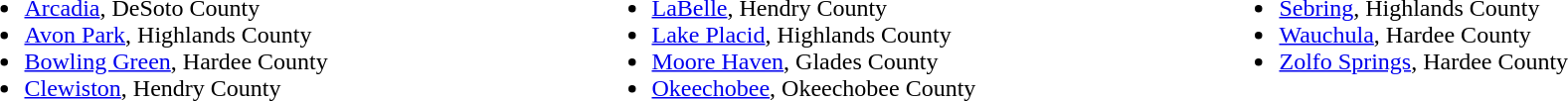<table width="100%" style="clear:both">
<tr>
<td style="width:33%; vertical-align:top"><br><ul><li><a href='#'>Arcadia</a>, DeSoto County</li><li><a href='#'>Avon Park</a>, Highlands County</li><li><a href='#'>Bowling Green</a>, Hardee County</li><li><a href='#'>Clewiston</a>, Hendry County</li></ul></td>
<td style="width:33%; vertical-align:top"><br><ul><li><a href='#'>LaBelle</a>, Hendry County</li><li><a href='#'>Lake Placid</a>, Highlands County</li><li><a href='#'>Moore Haven</a>, Glades County</li><li><a href='#'>Okeechobee</a>, Okeechobee County</li></ul></td>
<td style="width:33%; vertical-align:top"><br><ul><li><a href='#'>Sebring</a>, Highlands County</li><li><a href='#'>Wauchula</a>, Hardee County</li><li><a href='#'>Zolfo Springs</a>, Hardee County</li></ul></td>
</tr>
</table>
